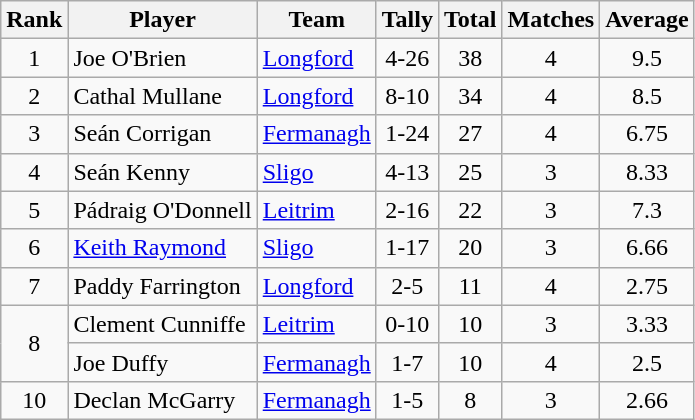<table class="wikitable">
<tr>
<th>Rank</th>
<th>Player</th>
<th>Team</th>
<th>Tally</th>
<th>Total</th>
<th>Matches</th>
<th>Average</th>
</tr>
<tr>
<td rowspan=1 align=center>1</td>
<td>Joe O'Brien</td>
<td><a href='#'>Longford</a></td>
<td align=center>4-26</td>
<td align=center>38</td>
<td align=center>4</td>
<td align=center>9.5</td>
</tr>
<tr>
<td rowspan=1 align=center>2</td>
<td>Cathal Mullane</td>
<td><a href='#'>Longford</a></td>
<td align=center>8-10</td>
<td align=center>34</td>
<td align=center>4</td>
<td align=center>8.5</td>
</tr>
<tr>
<td rowspan=1 align=center>3</td>
<td>Seán Corrigan</td>
<td><a href='#'>Fermanagh</a></td>
<td align=center>1-24</td>
<td align=center>27</td>
<td align=center>4</td>
<td align=center>6.75</td>
</tr>
<tr>
<td rowspan=1 align=center>4</td>
<td>Seán Kenny</td>
<td><a href='#'>Sligo</a></td>
<td align=center>4-13</td>
<td align=center>25</td>
<td align=center>3</td>
<td align=center>8.33</td>
</tr>
<tr>
<td rowspan=1 align=center>5</td>
<td>Pádraig O'Donnell</td>
<td><a href='#'>Leitrim</a></td>
<td align=center>2-16</td>
<td align=center>22</td>
<td align=center>3</td>
<td align=center>7.3</td>
</tr>
<tr>
<td rowspan=1 align=center>6</td>
<td><a href='#'>Keith Raymond</a></td>
<td><a href='#'>Sligo</a></td>
<td align=center>1-17</td>
<td align=center>20</td>
<td align=center>3</td>
<td align=center>6.66</td>
</tr>
<tr>
<td rowspan=1 align=center>7</td>
<td>Paddy Farrington</td>
<td><a href='#'>Longford</a></td>
<td align=center>2-5</td>
<td align=center>11</td>
<td align=center>4</td>
<td align=center>2.75</td>
</tr>
<tr>
<td rowspan=2 align=center>8</td>
<td>Clement Cunniffe</td>
<td><a href='#'>Leitrim</a></td>
<td align=center>0-10</td>
<td align=center>10</td>
<td align=center>3</td>
<td align=center>3.33</td>
</tr>
<tr>
<td>Joe Duffy</td>
<td><a href='#'>Fermanagh</a></td>
<td align=center>1-7</td>
<td align=center>10</td>
<td align=center>4</td>
<td align=center>2.5</td>
</tr>
<tr>
<td rowspan=1 align=center>10</td>
<td>Declan McGarry</td>
<td><a href='#'>Fermanagh</a></td>
<td align=center>1-5</td>
<td align=center>8</td>
<td align=center>3</td>
<td align=center>2.66</td>
</tr>
</table>
